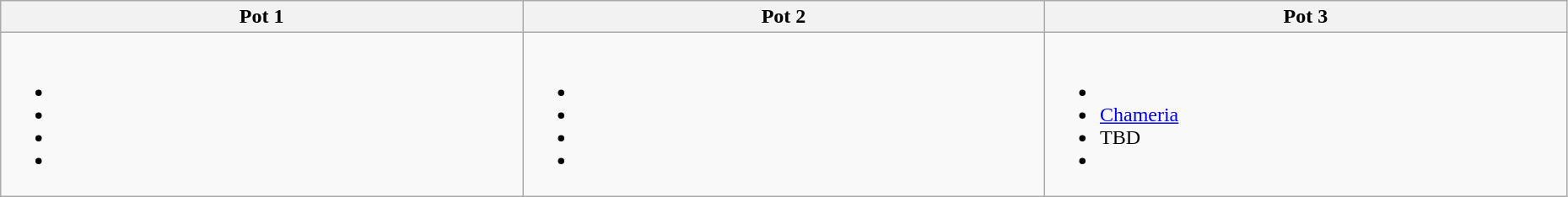<table class="wikitable" style="width:98%">
<tr>
<th width=25%>Pot 1</th>
<th width=25%>Pot 2</th>
<th width=25%>Pot 3</th>
</tr>
<tr>
<td><br><ul><li></li><li></li><li></li><li></li></ul></td>
<td><br><ul><li></li><li></li><li></li><li></li></ul></td>
<td><br><ul><li></li><li> <a href='#'>Chameria</a></li><li>TBD</li><li></li></ul></td>
</tr>
</table>
